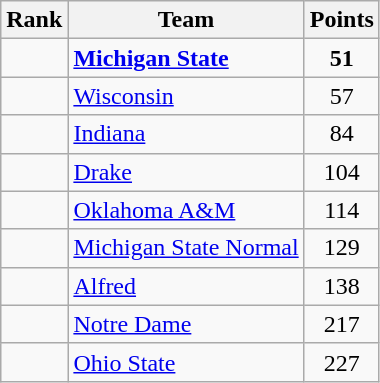<table class="wikitable sortable" style="text-align:center">
<tr>
<th>Rank</th>
<th>Team</th>
<th>Points</th>
</tr>
<tr>
<td></td>
<td align=left><strong><a href='#'>Michigan State</a></strong></td>
<td><strong>51</strong></td>
</tr>
<tr>
<td></td>
<td align=left><a href='#'>Wisconsin</a></td>
<td>57</td>
</tr>
<tr>
<td></td>
<td align=left><a href='#'>Indiana</a></td>
<td>84</td>
</tr>
<tr>
<td></td>
<td align=left><a href='#'>Drake</a></td>
<td>104</td>
</tr>
<tr>
<td></td>
<td align=left><a href='#'>Oklahoma A&M</a></td>
<td>114</td>
</tr>
<tr>
<td></td>
<td align=left><a href='#'>Michigan State Normal</a></td>
<td>129</td>
</tr>
<tr>
<td></td>
<td align=left><a href='#'>Alfred</a></td>
<td>138</td>
</tr>
<tr>
<td></td>
<td align=left><a href='#'>Notre Dame</a></td>
<td>217</td>
</tr>
<tr>
<td></td>
<td align=left><a href='#'>Ohio State</a></td>
<td>227</td>
</tr>
</table>
